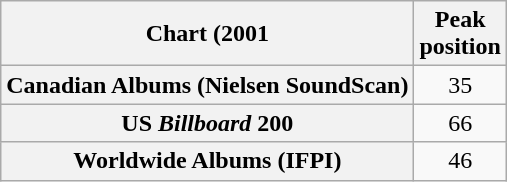<table class="wikitable sortable plainrowheaders">
<tr>
<th scope="col">Chart (2001</th>
<th scope="col">Peak<br>position</th>
</tr>
<tr>
<th scope="row">Canadian Albums (Nielsen SoundScan)</th>
<td style="text-align:center;">35</td>
</tr>
<tr>
<th scope="row">US <em>Billboard</em> 200</th>
<td align="center">66</td>
</tr>
<tr>
<th scope="row">Worldwide Albums (IFPI)</th>
<td style="text-align:center;">46</td>
</tr>
</table>
